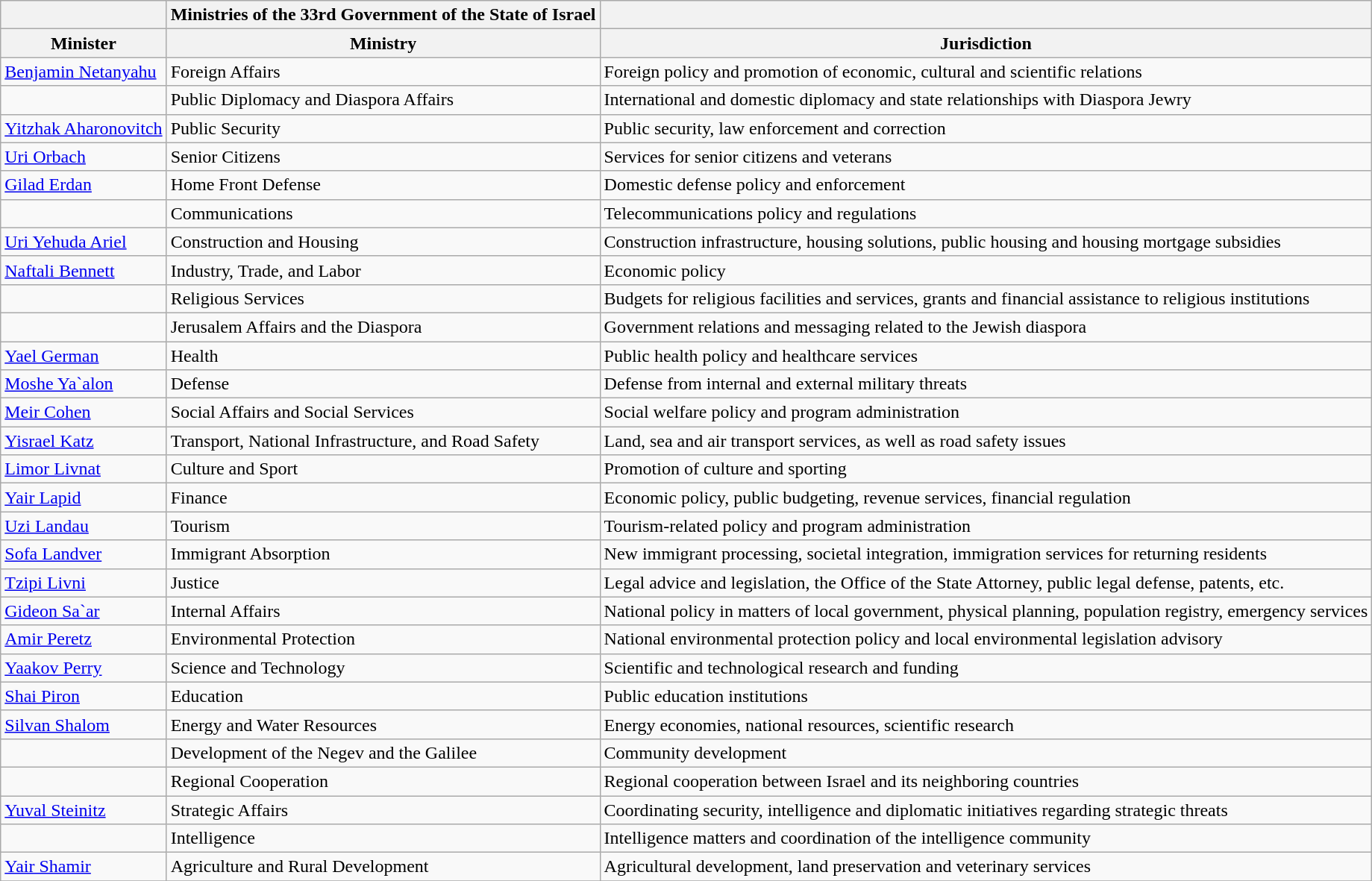<table class="wikitable">
<tr>
<th></th>
<th>Ministries of the 33rd Government of the State of Israel</th>
<th></th>
</tr>
<tr>
<th>Minister</th>
<th>Ministry</th>
<th>Jurisdiction</th>
</tr>
<tr>
<td><a href='#'>Benjamin Netanyahu</a></td>
<td>Foreign Affairs</td>
<td>Foreign policy and promotion of economic, cultural and scientific relations</td>
</tr>
<tr>
<td></td>
<td>Public Diplomacy and Diaspora Affairs</td>
<td>International and domestic diplomacy and state relationships with Diaspora Jewry</td>
</tr>
<tr>
<td><a href='#'>Yitzhak Aharonovitch</a></td>
<td>Public Security</td>
<td>Public security, law enforcement and correction</td>
</tr>
<tr>
<td><a href='#'>Uri Orbach</a></td>
<td>Senior Citizens</td>
<td>Services for senior citizens and veterans</td>
</tr>
<tr>
<td><a href='#'>Gilad Erdan</a></td>
<td>Home Front Defense</td>
<td>Domestic defense policy and enforcement</td>
</tr>
<tr>
<td></td>
<td>Communications</td>
<td>Telecommunications policy and regulations</td>
</tr>
<tr>
<td><a href='#'>Uri Yehuda Ariel</a></td>
<td>Construction and Housing</td>
<td>Construction infrastructure, housing solutions, public housing and housing mortgage subsidies</td>
</tr>
<tr>
<td><a href='#'>Naftali Bennett</a></td>
<td>Industry, Trade, and Labor</td>
<td>Economic policy</td>
</tr>
<tr>
<td></td>
<td>Religious Services</td>
<td>Budgets for religious facilities and services, grants and financial assistance to religious institutions</td>
</tr>
<tr>
<td></td>
<td>Jerusalem Affairs and the Diaspora</td>
<td>Government relations and messaging related to the Jewish diaspora</td>
</tr>
<tr>
<td><a href='#'>Yael German</a></td>
<td>Health</td>
<td>Public health policy and healthcare services</td>
</tr>
<tr>
<td><a href='#'>Moshe Ya`alon</a></td>
<td>Defense</td>
<td>Defense from internal and external military threats</td>
</tr>
<tr>
<td><a href='#'>Meir Cohen</a></td>
<td>Social Affairs and Social Services</td>
<td>Social welfare policy and program administration</td>
</tr>
<tr>
<td><a href='#'>Yisrael Katz</a></td>
<td>Transport, National Infrastructure, and Road Safety</td>
<td>Land, sea and air transport services, as well as road safety issues</td>
</tr>
<tr>
<td><a href='#'>Limor Livnat</a></td>
<td>Culture and Sport</td>
<td>Promotion of culture and sporting</td>
</tr>
<tr>
<td><a href='#'>Yair Lapid</a></td>
<td>Finance</td>
<td>Economic policy, public budgeting, revenue services, financial regulation</td>
</tr>
<tr>
<td><a href='#'>Uzi Landau</a></td>
<td>Tourism</td>
<td>Tourism-related policy and program administration</td>
</tr>
<tr>
<td><a href='#'>Sofa Landver</a></td>
<td>Immigrant Absorption</td>
<td>New immigrant processing, societal integration, immigration services for returning residents</td>
</tr>
<tr>
<td><a href='#'>Tzipi Livni</a></td>
<td>Justice</td>
<td>Legal advice and legislation, the Office of the State Attorney, public legal defense, patents, etc.</td>
</tr>
<tr>
<td><a href='#'>Gideon Sa`ar</a></td>
<td>Internal Affairs</td>
<td>National policy in matters of local government, physical planning, population registry, emergency services</td>
</tr>
<tr>
<td><a href='#'>Amir Peretz</a></td>
<td>Environmental Protection</td>
<td>National environmental protection policy and local environmental legislation advisory</td>
</tr>
<tr>
<td><a href='#'>Yaakov Perry</a></td>
<td>Science and Technology</td>
<td>Scientific and technological research and funding</td>
</tr>
<tr>
<td><a href='#'>Shai Piron</a></td>
<td>Education</td>
<td>Public education institutions</td>
</tr>
<tr>
<td><a href='#'>Silvan Shalom</a></td>
<td>Energy and Water Resources</td>
<td>Energy economies, national resources, scientific research</td>
</tr>
<tr>
<td></td>
<td>Development of the Negev and the Galilee</td>
<td>Community development</td>
</tr>
<tr>
<td></td>
<td>Regional Cooperation</td>
<td>Regional cooperation between Israel and its neighboring countries</td>
</tr>
<tr>
<td><a href='#'>Yuval Steinitz</a></td>
<td>Strategic Affairs</td>
<td>Coordinating security, intelligence and diplomatic initiatives regarding strategic threats</td>
</tr>
<tr>
<td></td>
<td>Intelligence</td>
<td>Intelligence matters and coordination of the intelligence community</td>
</tr>
<tr>
<td><a href='#'>Yair Shamir</a></td>
<td>Agriculture and Rural Development</td>
<td>Agricultural development, land preservation and veterinary services</td>
</tr>
<tr>
</tr>
</table>
